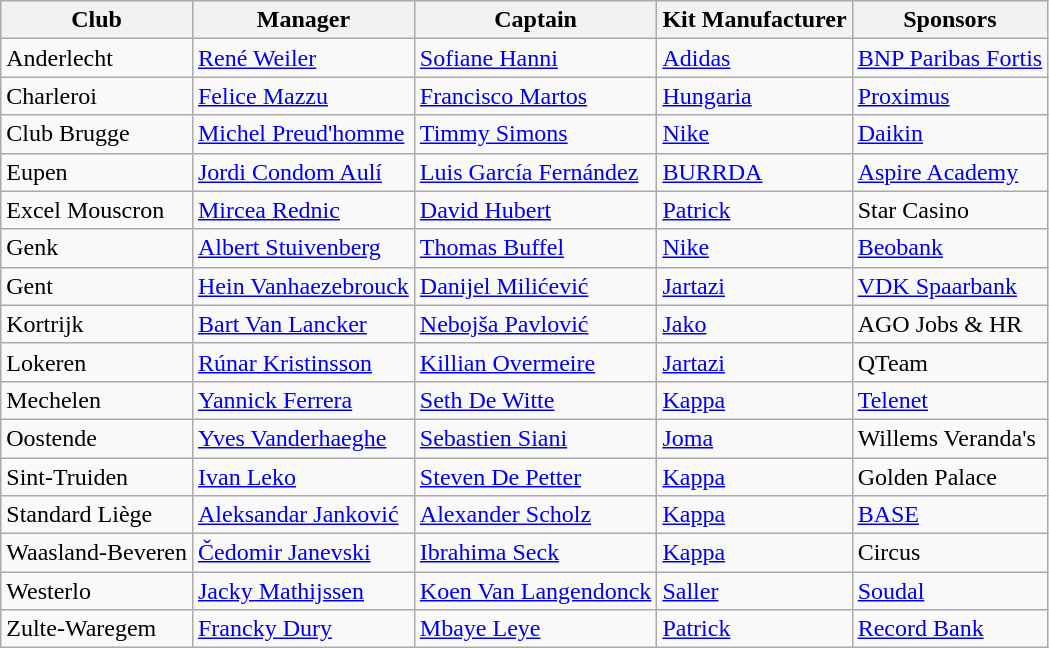<table class="wikitable sortable" style="text-align: left;">
<tr>
<th>Club</th>
<th>Manager</th>
<th>Captain</th>
<th>Kit Manufacturer</th>
<th>Sponsors</th>
</tr>
<tr>
<td>Anderlecht</td>
<td> <a href='#'>René Weiler</a></td>
<td> <a href='#'>Sofiane Hanni</a></td>
<td><a href='#'>Adidas</a></td>
<td><a href='#'>BNP Paribas Fortis</a></td>
</tr>
<tr>
<td>Charleroi</td>
<td> <a href='#'>Felice Mazzu</a></td>
<td> <a href='#'>Francisco Martos</a></td>
<td><a href='#'>Hungaria</a></td>
<td><a href='#'>Proximus</a></td>
</tr>
<tr>
<td>Club Brugge</td>
<td> <a href='#'>Michel Preud'homme</a></td>
<td> <a href='#'>Timmy Simons</a></td>
<td><a href='#'>Nike</a></td>
<td><a href='#'>Daikin</a></td>
</tr>
<tr>
<td>Eupen</td>
<td> <a href='#'>Jordi Condom Aulí</a></td>
<td> <a href='#'>Luis García Fernández</a></td>
<td><a href='#'>BURRDA</a></td>
<td><a href='#'>Aspire Academy</a></td>
</tr>
<tr>
<td>Excel Mouscron</td>
<td> <a href='#'>Mircea Rednic</a></td>
<td> <a href='#'>David Hubert</a></td>
<td><a href='#'>Patrick</a></td>
<td>Star Casino</td>
</tr>
<tr>
<td>Genk</td>
<td> <a href='#'>Albert Stuivenberg</a></td>
<td> <a href='#'>Thomas Buffel</a></td>
<td><a href='#'>Nike</a></td>
<td><a href='#'>Beobank</a></td>
</tr>
<tr>
<td>Gent</td>
<td> <a href='#'>Hein Vanhaezebrouck</a></td>
<td> <a href='#'>Danijel Milićević</a></td>
<td><a href='#'>Jartazi</a></td>
<td><a href='#'>VDK Spaarbank</a></td>
</tr>
<tr>
<td>Kortrijk</td>
<td> <a href='#'>Bart Van Lancker</a></td>
<td> <a href='#'>Nebojša Pavlović</a></td>
<td><a href='#'>Jako</a></td>
<td>AGO Jobs & HR</td>
</tr>
<tr>
<td>Lokeren</td>
<td> <a href='#'>Rúnar Kristinsson</a></td>
<td> <a href='#'>Killian Overmeire</a></td>
<td><a href='#'>Jartazi</a></td>
<td>QTeam</td>
</tr>
<tr>
<td>Mechelen</td>
<td> <a href='#'>Yannick Ferrera</a></td>
<td> <a href='#'>Seth De Witte</a></td>
<td><a href='#'>Kappa</a></td>
<td><a href='#'>Telenet</a></td>
</tr>
<tr>
<td>Oostende</td>
<td> <a href='#'>Yves Vanderhaeghe</a></td>
<td> <a href='#'>Sebastien Siani</a></td>
<td><a href='#'>Joma</a></td>
<td>Willems Veranda's</td>
</tr>
<tr>
<td>Sint-Truiden</td>
<td> <a href='#'>Ivan Leko</a></td>
<td> <a href='#'>Steven De Petter</a></td>
<td><a href='#'>Kappa</a></td>
<td>Golden Palace</td>
</tr>
<tr>
<td>Standard Liège</td>
<td> <a href='#'>Aleksandar Janković</a></td>
<td> <a href='#'>Alexander Scholz</a></td>
<td><a href='#'>Kappa</a></td>
<td><a href='#'>BASE</a></td>
</tr>
<tr>
<td>Waasland-Beveren</td>
<td> <a href='#'>Čedomir Janevski</a></td>
<td> <a href='#'>Ibrahima Seck</a></td>
<td><a href='#'>Kappa</a></td>
<td>Circus</td>
</tr>
<tr>
<td>Westerlo</td>
<td> <a href='#'>Jacky Mathijssen</a></td>
<td> <a href='#'>Koen Van Langendonck</a></td>
<td><a href='#'>Saller</a></td>
<td><a href='#'>Soudal</a></td>
</tr>
<tr>
<td>Zulte-Waregem</td>
<td> <a href='#'>Francky Dury</a></td>
<td> <a href='#'>Mbaye Leye</a></td>
<td><a href='#'>Patrick</a></td>
<td><a href='#'>Record Bank</a></td>
</tr>
</table>
